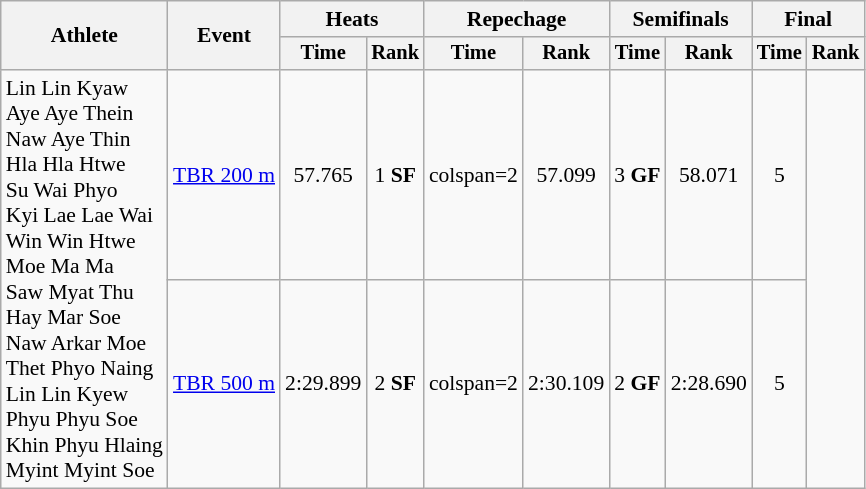<table class="wikitable" style="text-align:center; font-size:90%">
<tr>
<th rowspan="2">Athlete</th>
<th rowspan="2">Event</th>
<th colspan="2">Heats</th>
<th colspan="2">Repechage</th>
<th colspan="2">Semifinals</th>
<th colspan="2">Final</th>
</tr>
<tr style=font-size:95%>
<th>Time</th>
<th>Rank</th>
<th>Time</th>
<th>Rank</th>
<th>Time</th>
<th>Rank</th>
<th>Time</th>
<th>Rank</th>
</tr>
<tr>
<td align=left rowspan=2>Lin Lin Kyaw<br>Aye Aye Thein<br>Naw Aye Thin<br>Hla Hla Htwe<br>Su Wai Phyo<br>Kyi Lae Lae Wai<br>Win Win Htwe<br>Moe Ma Ma<br>Saw Myat Thu<br>Hay Mar Soe<br>Naw Arkar Moe<br>Thet Phyo Naing<br>Lin Lin Kyew<br>Phyu Phyu Soe<br>Khin Phyu Hlaing<br>Myint Myint Soe</td>
<td align=left><a href='#'>TBR 200 m</a></td>
<td>57.765</td>
<td>1 <strong>SF</strong></td>
<td>colspan=2 </td>
<td>57.099</td>
<td>3 <strong>GF</strong></td>
<td>58.071</td>
<td>5</td>
</tr>
<tr>
<td align=left><a href='#'>TBR 500 m</a></td>
<td>2:29.899</td>
<td>2 <strong>SF</strong></td>
<td>colspan=2 </td>
<td>2:30.109</td>
<td>2 <strong>GF</strong></td>
<td>2:28.690</td>
<td>5</td>
</tr>
</table>
